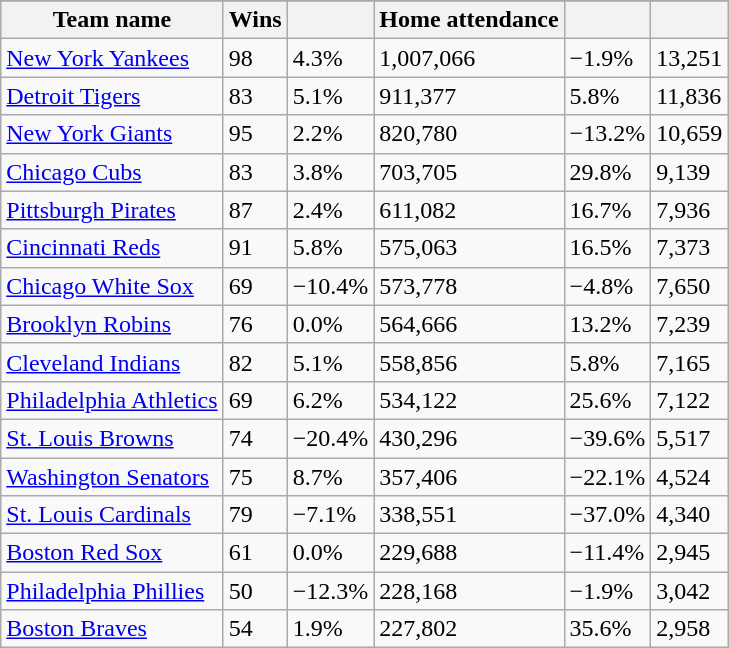<table class="wikitable sortable">
<tr style="text-align:center; font-size:larger;">
</tr>
<tr>
<th>Team name</th>
<th>Wins</th>
<th></th>
<th>Home attendance</th>
<th></th>
<th></th>
</tr>
<tr>
<td><a href='#'>New York Yankees</a></td>
<td>98</td>
<td>4.3%</td>
<td>1,007,066</td>
<td>−1.9%</td>
<td>13,251</td>
</tr>
<tr>
<td><a href='#'>Detroit Tigers</a></td>
<td>83</td>
<td>5.1%</td>
<td>911,377</td>
<td>5.8%</td>
<td>11,836</td>
</tr>
<tr>
<td><a href='#'>New York Giants</a></td>
<td>95</td>
<td>2.2%</td>
<td>820,780</td>
<td>−13.2%</td>
<td>10,659</td>
</tr>
<tr>
<td><a href='#'>Chicago Cubs</a></td>
<td>83</td>
<td>3.8%</td>
<td>703,705</td>
<td>29.8%</td>
<td>9,139</td>
</tr>
<tr>
<td><a href='#'>Pittsburgh Pirates</a></td>
<td>87</td>
<td>2.4%</td>
<td>611,082</td>
<td>16.7%</td>
<td>7,936</td>
</tr>
<tr>
<td><a href='#'>Cincinnati Reds</a></td>
<td>91</td>
<td>5.8%</td>
<td>575,063</td>
<td>16.5%</td>
<td>7,373</td>
</tr>
<tr>
<td><a href='#'>Chicago White Sox</a></td>
<td>69</td>
<td>−10.4%</td>
<td>573,778</td>
<td>−4.8%</td>
<td>7,650</td>
</tr>
<tr>
<td><a href='#'>Brooklyn Robins</a></td>
<td>76</td>
<td>0.0%</td>
<td>564,666</td>
<td>13.2%</td>
<td>7,239</td>
</tr>
<tr>
<td><a href='#'>Cleveland Indians</a></td>
<td>82</td>
<td>5.1%</td>
<td>558,856</td>
<td>5.8%</td>
<td>7,165</td>
</tr>
<tr>
<td><a href='#'>Philadelphia Athletics</a></td>
<td>69</td>
<td>6.2%</td>
<td>534,122</td>
<td>25.6%</td>
<td>7,122</td>
</tr>
<tr>
<td><a href='#'>St. Louis Browns</a></td>
<td>74</td>
<td>−20.4%</td>
<td>430,296</td>
<td>−39.6%</td>
<td>5,517</td>
</tr>
<tr>
<td><a href='#'>Washington Senators</a></td>
<td>75</td>
<td>8.7%</td>
<td>357,406</td>
<td>−22.1%</td>
<td>4,524</td>
</tr>
<tr>
<td><a href='#'>St. Louis Cardinals</a></td>
<td>79</td>
<td>−7.1%</td>
<td>338,551</td>
<td>−37.0%</td>
<td>4,340</td>
</tr>
<tr>
<td><a href='#'>Boston Red Sox</a></td>
<td>61</td>
<td>0.0%</td>
<td>229,688</td>
<td>−11.4%</td>
<td>2,945</td>
</tr>
<tr>
<td><a href='#'>Philadelphia Phillies</a></td>
<td>50</td>
<td>−12.3%</td>
<td>228,168</td>
<td>−1.9%</td>
<td>3,042</td>
</tr>
<tr>
<td><a href='#'>Boston Braves</a></td>
<td>54</td>
<td>1.9%</td>
<td>227,802</td>
<td>35.6%</td>
<td>2,958</td>
</tr>
</table>
